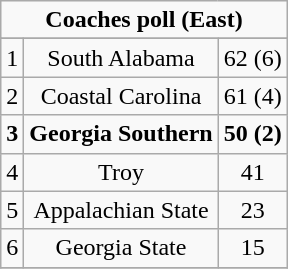<table class="wikitable">
<tr align="center">
<td align="center" Colspan="3"><strong>Coaches poll (East)</strong></td>
</tr>
<tr align="center">
</tr>
<tr align="center">
<td>1</td>
<td>South Alabama</td>
<td>62 (6)</td>
</tr>
<tr align="center">
<td>2</td>
<td>Coastal Carolina</td>
<td>61 (4)</td>
</tr>
<tr align="center">
<td><strong>3</strong></td>
<td><strong>Georgia Southern</strong></td>
<td><strong>50 (2)</strong></td>
</tr>
<tr align="center">
<td>4</td>
<td>Troy</td>
<td>41</td>
</tr>
<tr align="center">
<td>5</td>
<td>Appalachian State</td>
<td>23</td>
</tr>
<tr align="center">
<td>6</td>
<td>Georgia State</td>
<td>15</td>
</tr>
<tr align="center">
</tr>
</table>
